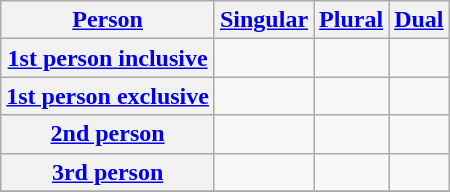<table class="wikitable" style="text-align: center;">
<tr>
<th><a href='#'>Person</a></th>
<th><a href='#'>Singular</a></th>
<th><a href='#'>Plural</a></th>
<th><a href='#'>Dual</a></th>
</tr>
<tr>
<th><a href='#'>1st person inclusive</a></th>
<td></td>
<td></td>
<td></td>
</tr>
<tr>
<th><a href='#'>1st person exclusive</a></th>
<td></td>
<td></td>
<td></td>
</tr>
<tr>
<th><a href='#'>2nd person</a></th>
<td></td>
<td></td>
<td></td>
</tr>
<tr>
<th><a href='#'>3rd person</a></th>
<td></td>
<td></td>
<td></td>
</tr>
<tr>
</tr>
</table>
